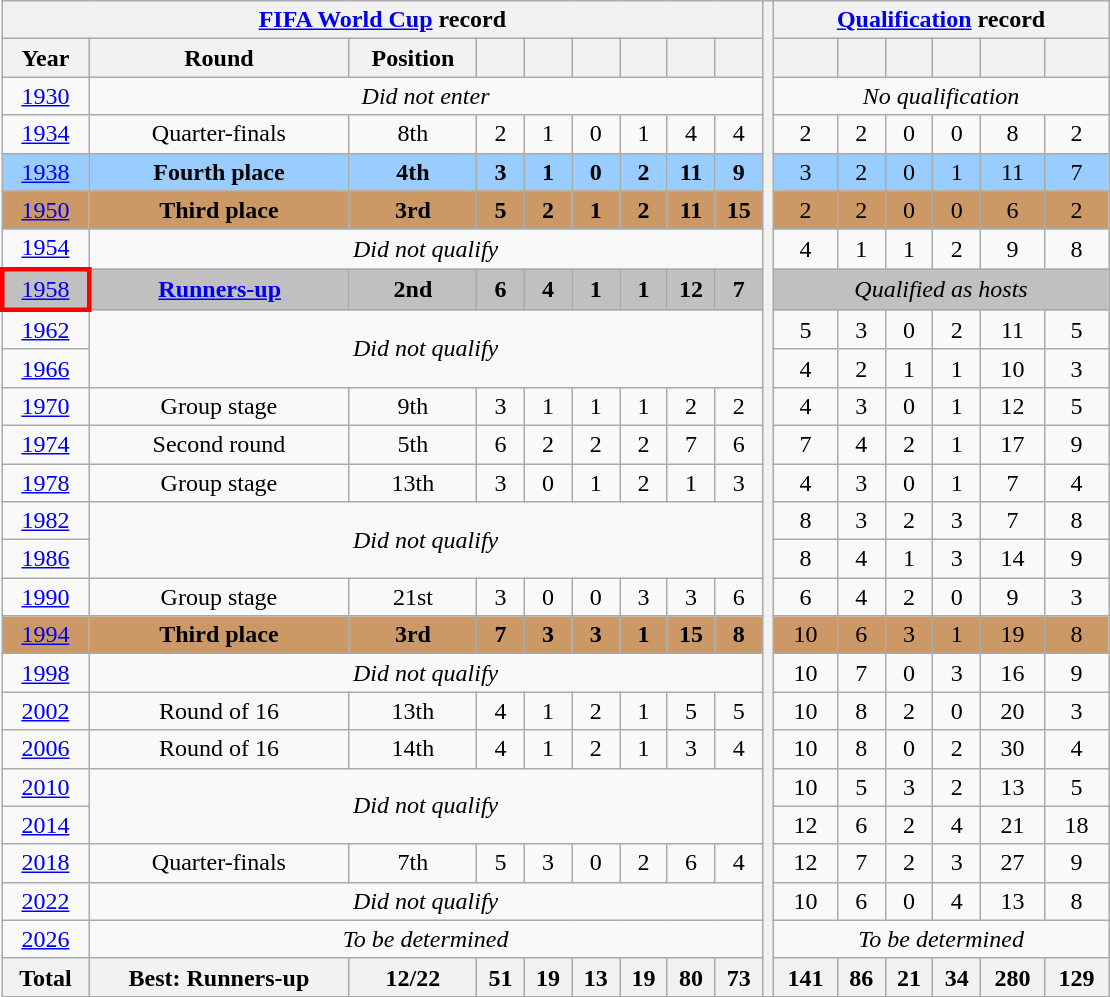<table class="wikitable" style="text-align: center;">
<tr>
<th colspan=9><a href='#'>FIFA World Cup</a> record</th>
<th style="width:1%;" rowspan="26"></th>
<th colspan=6><a href='#'>Qualification</a> record</th>
</tr>
<tr>
<th>Year</th>
<th>Round</th>
<th>Position</th>
<th></th>
<th></th>
<th></th>
<th></th>
<th></th>
<th></th>
<th></th>
<th></th>
<th></th>
<th></th>
<th></th>
<th></th>
</tr>
<tr>
<td> <a href='#'>1930</a></td>
<td colspan="8"><em>Did not enter</em></td>
<td colspan="6"><em>No qualification</em></td>
</tr>
<tr>
<td> <a href='#'>1934</a></td>
<td>Quarter-finals</td>
<td>8th</td>
<td>2</td>
<td>1</td>
<td>0</td>
<td>1</td>
<td>4</td>
<td>4</td>
<td>2</td>
<td>2</td>
<td>0</td>
<td>0</td>
<td>8</td>
<td>2</td>
</tr>
<tr style="background:#9acdff;">
<td> <a href='#'>1938</a></td>
<td><strong>Fourth place</strong></td>
<td><strong>4th</strong></td>
<td><strong>3</strong></td>
<td><strong>1</strong></td>
<td><strong>0</strong></td>
<td><strong>2</strong></td>
<td><strong>11</strong></td>
<td><strong>9</strong></td>
<td>3</td>
<td>2</td>
<td>0</td>
<td>1</td>
<td>11</td>
<td>7</td>
</tr>
<tr style="background:#c96;">
<td> <a href='#'>1950</a></td>
<td><strong>Third place</strong></td>
<td><strong>3rd</strong></td>
<td><strong>5</strong></td>
<td><strong>2</strong></td>
<td><strong>1</strong></td>
<td><strong>2</strong></td>
<td><strong>11</strong></td>
<td><strong>15</strong></td>
<td>2</td>
<td>2</td>
<td>0</td>
<td>0</td>
<td>6</td>
<td>2</td>
</tr>
<tr>
<td> <a href='#'>1954</a></td>
<td colspan=8><em>Did not qualify</em></td>
<td>4</td>
<td>1</td>
<td>1</td>
<td>2</td>
<td>9</td>
<td>8</td>
</tr>
<tr style="background:silver;">
<td style="border: 3px solid red"> <a href='#'>1958</a></td>
<td><a href='#'><strong>Runners-up</strong></a></td>
<td><strong>2nd</strong></td>
<td><strong>6</strong></td>
<td><strong>4</strong></td>
<td><strong>1</strong></td>
<td><strong>1</strong></td>
<td><strong>12</strong></td>
<td><strong>7</strong></td>
<td colspan=6><em>Qualified as hosts</em></td>
</tr>
<tr>
<td> <a href='#'>1962</a></td>
<td colspan=8 rowspan=2><em>Did not qualify</em></td>
<td>5</td>
<td>3</td>
<td>0</td>
<td>2</td>
<td>11</td>
<td>5</td>
</tr>
<tr>
<td> <a href='#'>1966</a></td>
<td>4</td>
<td>2</td>
<td>1</td>
<td>1</td>
<td>10</td>
<td>3</td>
</tr>
<tr>
<td> <a href='#'>1970</a></td>
<td>Group stage</td>
<td>9th</td>
<td>3</td>
<td>1</td>
<td>1</td>
<td>1</td>
<td>2</td>
<td>2</td>
<td>4</td>
<td>3</td>
<td>0</td>
<td>1</td>
<td>12</td>
<td>5</td>
</tr>
<tr>
<td> <a href='#'>1974</a></td>
<td>Second round</td>
<td>5th</td>
<td>6</td>
<td>2</td>
<td>2</td>
<td>2</td>
<td>7</td>
<td>6</td>
<td>7</td>
<td>4</td>
<td>2</td>
<td>1</td>
<td>17</td>
<td>9</td>
</tr>
<tr>
<td> <a href='#'>1978</a></td>
<td>Group stage</td>
<td>13th</td>
<td>3</td>
<td>0</td>
<td>1</td>
<td>2</td>
<td>1</td>
<td>3</td>
<td>4</td>
<td>3</td>
<td>0</td>
<td>1</td>
<td>7</td>
<td>4</td>
</tr>
<tr>
<td> <a href='#'>1982</a></td>
<td colspan=8 rowspan=2><em>Did not qualify</em></td>
<td>8</td>
<td>3</td>
<td>2</td>
<td>3</td>
<td>7</td>
<td>8</td>
</tr>
<tr>
<td> <a href='#'>1986</a></td>
<td>8</td>
<td>4</td>
<td>1</td>
<td>3</td>
<td>14</td>
<td>9</td>
</tr>
<tr>
<td> <a href='#'>1990</a></td>
<td>Group stage</td>
<td>21st</td>
<td>3</td>
<td>0</td>
<td>0</td>
<td>3</td>
<td>3</td>
<td>6</td>
<td>6</td>
<td>4</td>
<td>2</td>
<td>0</td>
<td>9</td>
<td>3</td>
</tr>
<tr style="background:#c96;">
<td> <a href='#'>1994</a></td>
<td><strong>Third place</strong></td>
<td><strong>3rd</strong></td>
<td><strong>7</strong></td>
<td><strong>3</strong></td>
<td><strong>3</strong></td>
<td><strong>1</strong></td>
<td><strong>15</strong></td>
<td><strong>8</strong></td>
<td>10</td>
<td>6</td>
<td>3</td>
<td>1</td>
<td>19</td>
<td>8</td>
</tr>
<tr>
<td> <a href='#'>1998</a></td>
<td colspan=8><em>Did not qualify</em></td>
<td>10</td>
<td>7</td>
<td>0</td>
<td>3</td>
<td>16</td>
<td>9</td>
</tr>
<tr>
<td>  <a href='#'>2002</a></td>
<td>Round of 16</td>
<td>13th</td>
<td>4</td>
<td>1</td>
<td>2</td>
<td>1</td>
<td>5</td>
<td>5</td>
<td>10</td>
<td>8</td>
<td>2</td>
<td>0</td>
<td>20</td>
<td>3</td>
</tr>
<tr>
<td> <a href='#'>2006</a></td>
<td>Round of 16</td>
<td>14th</td>
<td>4</td>
<td>1</td>
<td>2</td>
<td>1</td>
<td>3</td>
<td>4</td>
<td>10</td>
<td>8</td>
<td>0</td>
<td>2</td>
<td>30</td>
<td>4</td>
</tr>
<tr>
<td> <a href='#'>2010</a></td>
<td rowspan=2 colspan=8><em>Did not qualify</em></td>
<td>10</td>
<td>5</td>
<td>3</td>
<td>2</td>
<td>13</td>
<td>5</td>
</tr>
<tr>
<td> <a href='#'>2014</a></td>
<td>12</td>
<td>6</td>
<td>2</td>
<td>4</td>
<td>21</td>
<td>18</td>
</tr>
<tr>
<td> <a href='#'>2018</a></td>
<td>Quarter-finals</td>
<td>7th</td>
<td>5</td>
<td>3</td>
<td>0</td>
<td>2</td>
<td>6</td>
<td>4</td>
<td>12</td>
<td>7</td>
<td>2</td>
<td>3</td>
<td>27</td>
<td>9</td>
</tr>
<tr>
<td> <a href='#'>2022</a></td>
<td colspan=8><em>Did not qualify</em></td>
<td>10</td>
<td>6</td>
<td>0</td>
<td>4</td>
<td>13</td>
<td>8</td>
</tr>
<tr>
<td>   <a href='#'>2026</a></td>
<td colspan=8><em>To be determined</em></td>
<td colspan=6><em>To be determined</em></td>
</tr>
<tr>
<th>Total</th>
<th>Best: Runners-up</th>
<th>12/22</th>
<th>51</th>
<th>19</th>
<th>13</th>
<th>19</th>
<th>80</th>
<th>73</th>
<th>141</th>
<th>86</th>
<th>21</th>
<th>34</th>
<th>280</th>
<th>129</th>
</tr>
</table>
